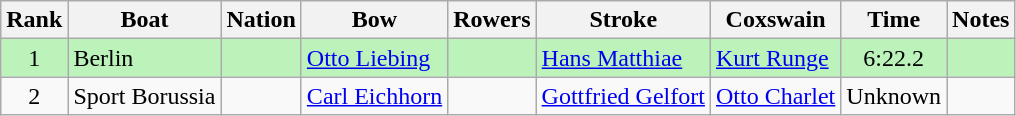<table class="wikitable sortable" style="text-align:center">
<tr>
<th>Rank</th>
<th>Boat</th>
<th>Nation</th>
<th>Bow</th>
<th>Rowers</th>
<th>Stroke</th>
<th>Coxswain</th>
<th>Time</th>
<th>Notes</th>
</tr>
<tr bgcolor=bbf3bb>
<td>1</td>
<td align=left>Berlin</td>
<td align=left></td>
<td align=left><a href='#'>Otto Liebing</a></td>
<td align=left></td>
<td align=left><a href='#'>Hans Matthiae</a></td>
<td align=left><a href='#'>Kurt Runge</a></td>
<td>6:22.2</td>
<td></td>
</tr>
<tr>
<td>2</td>
<td align=left>Sport Borussia</td>
<td align=left></td>
<td align=left><a href='#'>Carl Eichhorn</a></td>
<td align=left></td>
<td align=left><a href='#'>Gottfried Gelfort</a></td>
<td align=left><a href='#'>Otto Charlet</a></td>
<td data-sort-value=9:99.9>Unknown</td>
<td></td>
</tr>
</table>
